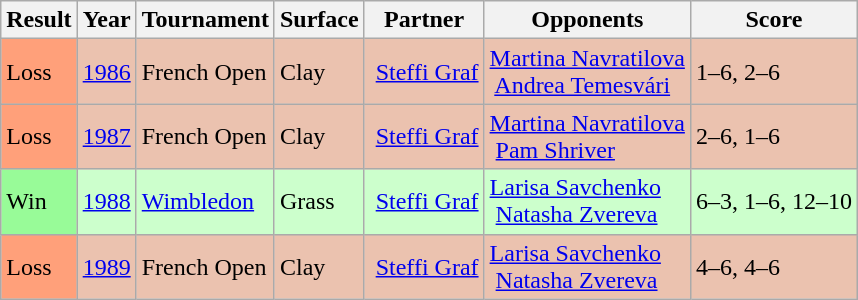<table class="wikitable sortable">
<tr>
<th>Result</th>
<th><strong>Year</strong></th>
<th>Tournament</th>
<th><strong>Surface</strong></th>
<th><strong>Partner</strong></th>
<th><strong>Opponents</strong></th>
<th><strong>Score</strong></th>
</tr>
<tr bgcolor="#EBC2AF">
<td bgcolor="FFA07A">Loss</td>
<td><a href='#'>1986</a></td>
<td>French Open</td>
<td>Clay</td>
<td> <a href='#'>Steffi Graf</a></td>
<td> <a href='#'>Martina Navratilova</a> <br>  <a href='#'>Andrea Temesvári</a></td>
<td>1–6, 2–6</td>
</tr>
<tr bgcolor="EBC2AF">
<td bgcolor="FFA07A">Loss</td>
<td><a href='#'>1987</a></td>
<td>French Open</td>
<td>Clay</td>
<td> <a href='#'>Steffi Graf</a></td>
<td> <a href='#'>Martina Navratilova</a> <br>  <a href='#'>Pam Shriver</a></td>
<td>2–6, 1–6</td>
</tr>
<tr bgcolor="#CCFFCC">
<td bgcolor="98FB98">Win</td>
<td><a href='#'>1988</a></td>
<td><a href='#'>Wimbledon</a></td>
<td>Grass</td>
<td> <a href='#'>Steffi Graf</a></td>
<td> <a href='#'>Larisa Savchenko</a> <br>  <a href='#'>Natasha Zvereva</a></td>
<td>6–3, 1–6, 12–10</td>
</tr>
<tr bgcolor="#EBC2AF">
<td bgcolor="FFA07A">Loss</td>
<td><a href='#'>1989</a></td>
<td>French Open</td>
<td>Clay</td>
<td> <a href='#'>Steffi Graf</a></td>
<td> <a href='#'>Larisa Savchenko</a> <br>  <a href='#'>Natasha Zvereva</a></td>
<td>4–6, 4–6</td>
</tr>
</table>
